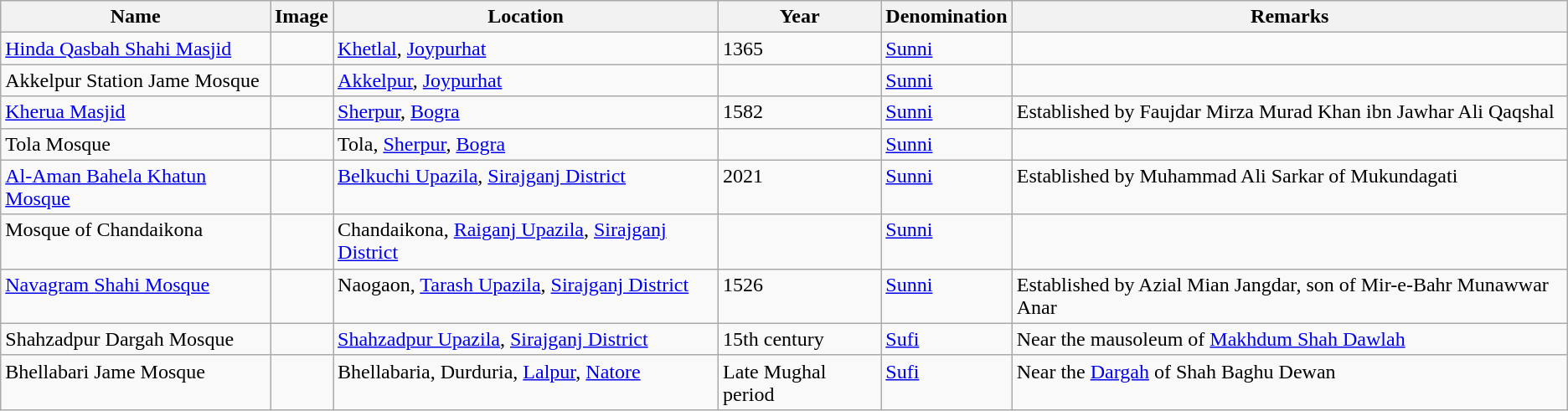<table class="wikitable sortable">
<tr>
<th>Name</th>
<th align=center class=unsortable>Image</th>
<th>Location</th>
<th>Year</th>
<th>Denomination</th>
<th align=left class=unsortable>Remarks</th>
</tr>
<tr valign=top>
<td><a href='#'>Hinda Qasbah Shahi Masjid</a></td>
<td></td>
<td><a href='#'>Khetlal</a>, <a href='#'>Joypurhat</a></td>
<td>1365</td>
<td><a href='#'>Sunni</a></td>
<td></td>
</tr>
<tr valign=top>
<td>Akkelpur Station Jame Mosque</td>
<td></td>
<td><a href='#'>Akkelpur</a>, <a href='#'>Joypurhat</a></td>
<td></td>
<td><a href='#'>Sunni</a></td>
<td></td>
</tr>
<tr valign=top>
<td><a href='#'>Kherua Masjid</a></td>
<td></td>
<td><a href='#'>Sherpur</a>, <a href='#'>Bogra</a></td>
<td>1582</td>
<td><a href='#'>Sunni</a></td>
<td>Established by Faujdar Mirza Murad Khan ibn Jawhar Ali Qaqshal</td>
</tr>
<tr valign=top>
<td>Tola Mosque</td>
<td></td>
<td>Tola, <a href='#'>Sherpur</a>, <a href='#'>Bogra</a></td>
<td></td>
<td><a href='#'>Sunni</a></td>
<td></td>
</tr>
<tr valign=top>
<td><a href='#'>Al-Aman Bahela Khatun Mosque</a></td>
<td></td>
<td><a href='#'>Belkuchi Upazila</a>, <a href='#'>Sirajganj District</a></td>
<td>2021</td>
<td><a href='#'>Sunni</a></td>
<td>Established by Muhammad Ali Sarkar of Mukundagati</td>
</tr>
<tr valign=top>
<td>Mosque of Chandaikona</td>
<td></td>
<td>Chandaikona, <a href='#'>Raiganj Upazila</a>, <a href='#'>Sirajganj District</a></td>
<td></td>
<td><a href='#'>Sunni</a></td>
<td></td>
</tr>
<tr valign=top>
<td><a href='#'>Navagram Shahi Mosque</a></td>
<td></td>
<td>Naogaon, <a href='#'>Tarash Upazila</a>, <a href='#'>Sirajganj District</a></td>
<td>1526</td>
<td><a href='#'>Sunni</a></td>
<td>Established by Azial Mian Jangdar, son of Mir-e-Bahr Munawwar Anar</td>
</tr>
<tr valign=top>
<td>Shahzadpur Dargah Mosque</td>
<td></td>
<td><a href='#'>Shahzadpur Upazila</a>, <a href='#'>Sirajganj District</a></td>
<td>15th century</td>
<td><a href='#'>Sufi</a></td>
<td>Near the mausoleum of <a href='#'>Makhdum Shah Dawlah</a></td>
</tr>
<tr valign=top>
<td>Bhellabari Jame Mosque</td>
<td></td>
<td>Bhellabaria, Durduria, <a href='#'>Lalpur</a>, <a href='#'>Natore</a></td>
<td>Late Mughal period</td>
<td><a href='#'>Sufi</a></td>
<td>Near the <a href='#'>Dargah</a> of Shah Baghu Dewan</td>
</tr>
</table>
